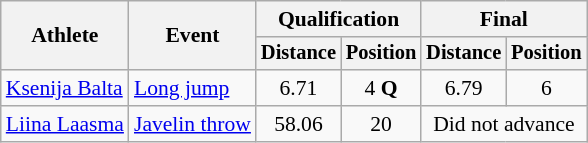<table class=wikitable style="font-size:90%">
<tr>
<th rowspan="2">Athlete</th>
<th rowspan="2">Event</th>
<th colspan="2">Qualification</th>
<th colspan="2">Final</th>
</tr>
<tr style="font-size:95%">
<th>Distance</th>
<th>Position</th>
<th>Distance</th>
<th>Position</th>
</tr>
<tr align=center>
<td align=left><a href='#'>Ksenija Balta</a></td>
<td align=left><a href='#'>Long jump</a></td>
<td>6.71</td>
<td>4 <strong>Q</strong></td>
<td>6.79</td>
<td>6</td>
</tr>
<tr align=center>
<td align=left><a href='#'>Liina Laasma</a></td>
<td align=left><a href='#'>Javelin throw</a></td>
<td>58.06</td>
<td>20</td>
<td colspan=2>Did not advance</td>
</tr>
</table>
